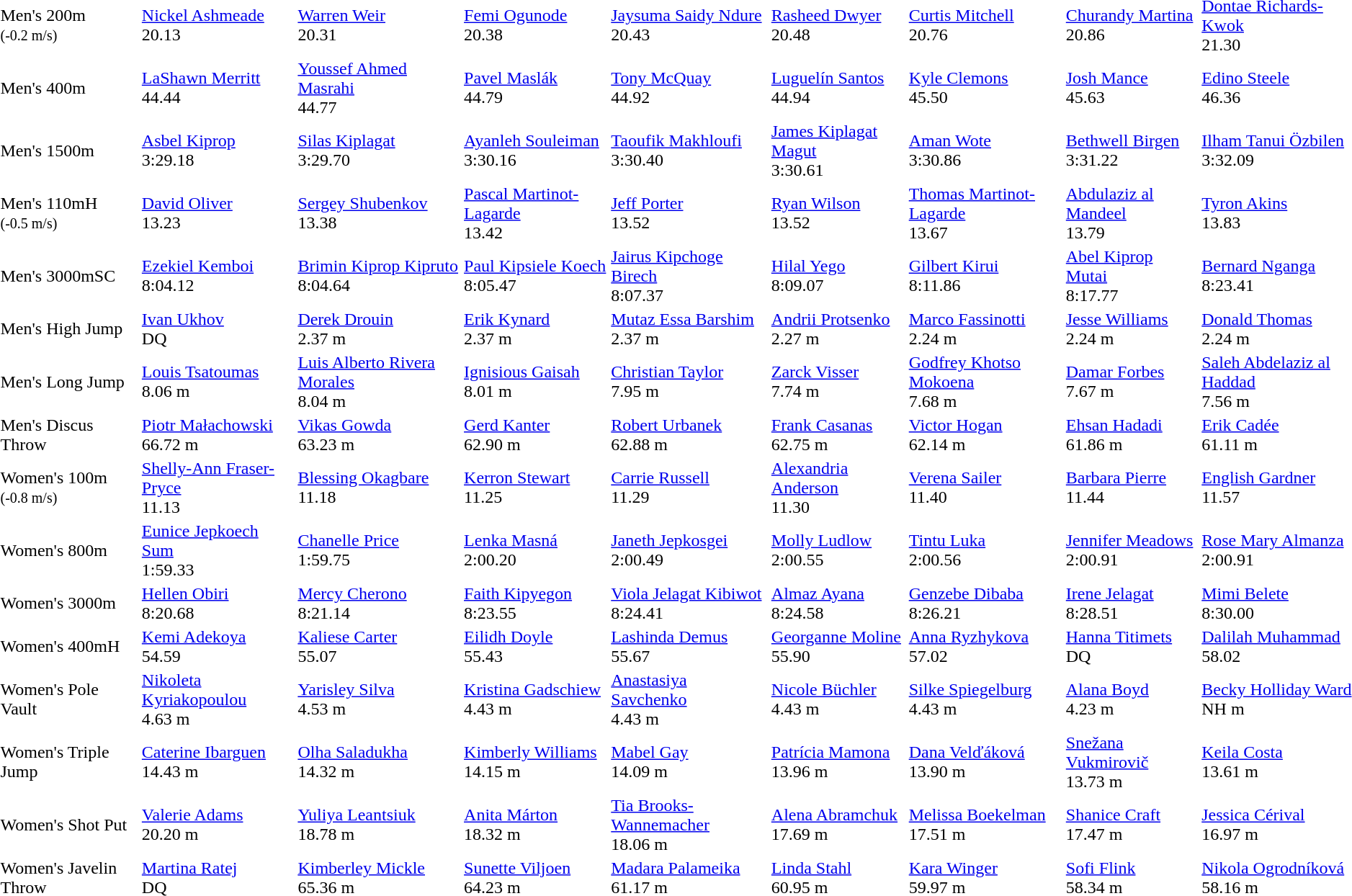<table>
<tr>
<td>Men's 200m<br><small>(-0.2 m/s)</small></td>
<td><a href='#'>Nickel Ashmeade</a><br>  20.13</td>
<td><a href='#'>Warren Weir</a><br>  20.31</td>
<td><a href='#'>Femi Ogunode</a><br>  20.38</td>
<td><a href='#'>Jaysuma Saidy Ndure</a><br>  20.43</td>
<td><a href='#'>Rasheed Dwyer</a><br>  20.48</td>
<td><a href='#'>Curtis Mitchell</a><br>  20.76</td>
<td><a href='#'>Churandy Martina</a><br>  20.86</td>
<td><a href='#'>Dontae Richards-Kwok</a><br>  21.30</td>
</tr>
<tr>
<td>Men's 400m</td>
<td><a href='#'>LaShawn Merritt</a><br>  44.44</td>
<td><a href='#'>Youssef Ahmed Masrahi</a><br>  44.77</td>
<td><a href='#'>Pavel Maslák</a><br>  44.79</td>
<td><a href='#'>Tony McQuay</a><br>  44.92</td>
<td><a href='#'>Luguelín Santos</a><br>  44.94</td>
<td><a href='#'>Kyle Clemons</a><br>  45.50</td>
<td><a href='#'>Josh Mance</a><br>  45.63</td>
<td><a href='#'>Edino Steele</a><br>  46.36</td>
</tr>
<tr>
<td>Men's 1500m</td>
<td><a href='#'>Asbel Kiprop</a><br>  3:29.18</td>
<td><a href='#'>Silas Kiplagat</a><br>  3:29.70</td>
<td><a href='#'>Ayanleh Souleiman</a><br>  3:30.16</td>
<td><a href='#'>Taoufik Makhloufi</a><br>  3:30.40</td>
<td><a href='#'>James Kiplagat Magut</a><br>  3:30.61</td>
<td><a href='#'>Aman Wote</a><br>  3:30.86</td>
<td><a href='#'>Bethwell Birgen</a><br>  3:31.22</td>
<td><a href='#'>Ilham Tanui Özbilen</a><br>  3:32.09</td>
</tr>
<tr>
<td>Men's 110mH<br><small>(-0.5 m/s)</small></td>
<td><a href='#'>David Oliver</a><br>  13.23</td>
<td><a href='#'>Sergey Shubenkov</a><br>  13.38</td>
<td><a href='#'>Pascal Martinot-Lagarde</a><br>  13.42</td>
<td><a href='#'>Jeff Porter</a><br>  13.52</td>
<td><a href='#'>Ryan Wilson</a><br>  13.52</td>
<td><a href='#'>Thomas Martinot-Lagarde</a><br>  13.67</td>
<td><a href='#'>Abdulaziz al Mandeel</a><br>  13.79</td>
<td><a href='#'>Tyron Akins</a><br>  13.83</td>
</tr>
<tr>
<td>Men's 3000mSC</td>
<td><a href='#'>Ezekiel Kemboi</a><br>  8:04.12</td>
<td><a href='#'>Brimin Kiprop Kipruto</a><br>  8:04.64</td>
<td><a href='#'>Paul Kipsiele Koech</a><br>  8:05.47</td>
<td><a href='#'>Jairus Kipchoge Birech</a><br>  8:07.37</td>
<td><a href='#'>Hilal Yego</a><br>  8:09.07</td>
<td><a href='#'>Gilbert Kirui</a><br>  8:11.86</td>
<td><a href='#'>Abel Kiprop Mutai</a><br>  8:17.77</td>
<td><a href='#'>Bernard Nganga</a><br>  8:23.41</td>
</tr>
<tr>
<td>Men's High Jump</td>
<td><a href='#'>Ivan Ukhov</a><br>  DQ</td>
<td><a href='#'>Derek Drouin</a><br>  2.37 m</td>
<td><a href='#'>Erik Kynard</a><br>  2.37 m</td>
<td><a href='#'>Mutaz Essa Barshim</a><br>  2.37 m</td>
<td><a href='#'>Andrii Protsenko</a><br>  2.27 m</td>
<td><a href='#'>Marco Fassinotti</a><br>  2.24 m</td>
<td><a href='#'>Jesse Williams</a><br>  2.24 m</td>
<td><a href='#'>Donald Thomas</a><br>  2.24 m</td>
</tr>
<tr>
<td>Men's Long Jump</td>
<td><a href='#'>Louis Tsatoumas</a><br>  8.06 m</td>
<td><a href='#'>Luis Alberto Rivera Morales</a><br>  8.04 m</td>
<td><a href='#'>Ignisious Gaisah</a><br>  8.01 m</td>
<td><a href='#'>Christian Taylor</a><br>  7.95 m</td>
<td><a href='#'>Zarck Visser</a><br>  7.74 m</td>
<td><a href='#'>Godfrey Khotso Mokoena</a><br>  7.68 m</td>
<td><a href='#'>Damar Forbes</a><br>  7.67 m</td>
<td><a href='#'>Saleh Abdelaziz al Haddad</a><br>  7.56 m</td>
</tr>
<tr>
<td>Men's Discus Throw</td>
<td><a href='#'>Piotr Małachowski</a><br>  66.72 m</td>
<td><a href='#'>Vikas Gowda</a><br>  63.23 m</td>
<td><a href='#'>Gerd Kanter</a><br>  62.90 m</td>
<td><a href='#'>Robert Urbanek</a><br>  62.88 m</td>
<td><a href='#'>Frank Casanas</a><br>  62.75 m</td>
<td><a href='#'>Victor Hogan</a><br>  62.14 m</td>
<td><a href='#'>Ehsan Hadadi</a><br>  61.86 m</td>
<td><a href='#'>Erik Cadée</a><br>  61.11 m</td>
</tr>
<tr>
<td>Women's 100m<br><small>(-0.8 m/s)</small></td>
<td><a href='#'>Shelly-Ann Fraser-Pryce</a><br>  11.13</td>
<td><a href='#'>Blessing Okagbare</a><br>  11.18</td>
<td><a href='#'>Kerron Stewart</a><br>  11.25</td>
<td><a href='#'>Carrie Russell</a><br>  11.29</td>
<td><a href='#'>Alexandria Anderson</a><br>  11.30</td>
<td><a href='#'>Verena Sailer</a><br>  11.40</td>
<td><a href='#'>Barbara Pierre</a><br>  11.44</td>
<td><a href='#'>English Gardner</a><br>  11.57</td>
</tr>
<tr>
<td>Women's 800m</td>
<td><a href='#'>Eunice Jepkoech Sum</a><br>  1:59.33</td>
<td><a href='#'>Chanelle Price</a><br>  1:59.75</td>
<td><a href='#'>Lenka Masná</a><br>  2:00.20</td>
<td><a href='#'>Janeth Jepkosgei</a><br>  2:00.49</td>
<td><a href='#'>Molly Ludlow</a><br>  2:00.55</td>
<td><a href='#'>Tintu Luka</a><br>  2:00.56</td>
<td><a href='#'>Jennifer Meadows</a><br>  2:00.91</td>
<td><a href='#'>Rose Mary Almanza</a><br>  2:00.91</td>
</tr>
<tr>
<td>Women's 3000m</td>
<td><a href='#'>Hellen Obiri</a><br>  8:20.68</td>
<td><a href='#'>Mercy Cherono</a><br>  8:21.14</td>
<td><a href='#'>Faith Kipyegon</a><br>  8:23.55</td>
<td><a href='#'>Viola Jelagat Kibiwot</a><br>  8:24.41</td>
<td><a href='#'>Almaz Ayana</a><br>  8:24.58</td>
<td><a href='#'>Genzebe Dibaba</a><br>  8:26.21</td>
<td><a href='#'>Irene Jelagat</a><br>  8:28.51</td>
<td><a href='#'>Mimi Belete</a><br>  8:30.00</td>
</tr>
<tr>
<td>Women's 400mH</td>
<td><a href='#'>Kemi Adekoya</a><br>  54.59</td>
<td><a href='#'>Kaliese Carter</a><br>  55.07</td>
<td><a href='#'>Eilidh Doyle</a><br>  55.43</td>
<td><a href='#'>Lashinda Demus</a><br>  55.67</td>
<td><a href='#'>Georganne Moline</a><br>  55.90</td>
<td><a href='#'>Anna Ryzhykova</a><br>  57.02</td>
<td><a href='#'>Hanna Titimets</a><br>  DQ</td>
<td><a href='#'>Dalilah Muhammad</a><br>  58.02</td>
</tr>
<tr>
<td>Women's Pole Vault</td>
<td><a href='#'>Nikoleta Kyriakopoulou</a><br>  4.63 m</td>
<td><a href='#'>Yarisley Silva</a><br>  4.53 m</td>
<td><a href='#'>Kristina Gadschiew</a><br>  4.43 m</td>
<td><a href='#'>Anastasiya Savchenko</a><br>  4.43 m</td>
<td><a href='#'>Nicole Büchler</a><br>  4.43 m</td>
<td><a href='#'>Silke Spiegelburg</a><br>  4.43 m</td>
<td><a href='#'>Alana Boyd</a><br>  4.23 m</td>
<td><a href='#'>Becky Holliday Ward</a><br>  NH m</td>
</tr>
<tr>
<td>Women's Triple Jump</td>
<td><a href='#'>Caterine Ibarguen</a><br>  14.43 m</td>
<td><a href='#'>Olha Saladukha</a><br>  14.32 m</td>
<td><a href='#'>Kimberly Williams</a><br>  14.15 m</td>
<td><a href='#'>Mabel Gay</a><br>  14.09 m</td>
<td><a href='#'>Patrícia Mamona</a><br>  13.96 m</td>
<td><a href='#'>Dana Velďáková</a><br>  13.90 m</td>
<td><a href='#'>Snežana Vukmirovič</a><br>  13.73 m</td>
<td><a href='#'>Keila Costa</a><br>  13.61 m</td>
</tr>
<tr>
<td>Women's Shot Put</td>
<td><a href='#'>Valerie Adams</a><br>  20.20 m</td>
<td><a href='#'>Yuliya Leantsiuk</a><br>  18.78 m</td>
<td><a href='#'>Anita Márton</a><br>  18.32 m</td>
<td><a href='#'>Tia Brooks-Wannemacher</a><br>  18.06 m</td>
<td><a href='#'>Alena Abramchuk</a><br>  17.69 m</td>
<td><a href='#'>Melissa Boekelman</a><br>  17.51 m</td>
<td><a href='#'>Shanice Craft</a><br>  17.47 m</td>
<td><a href='#'>Jessica Cérival</a><br>  16.97 m</td>
</tr>
<tr>
<td>Women's Javelin Throw</td>
<td><a href='#'>Martina Ratej</a><br>  DQ</td>
<td><a href='#'>Kimberley Mickle</a><br>  65.36 m</td>
<td><a href='#'>Sunette Viljoen</a><br>  64.23 m</td>
<td><a href='#'>Madara Palameika</a><br>  61.17 m</td>
<td><a href='#'>Linda Stahl</a><br>  60.95 m</td>
<td><a href='#'>Kara Winger</a><br>  59.97 m</td>
<td><a href='#'>Sofi Flink</a><br>  58.34 m</td>
<td><a href='#'>Nikola Ogrodníková</a><br>  58.16 m</td>
</tr>
</table>
